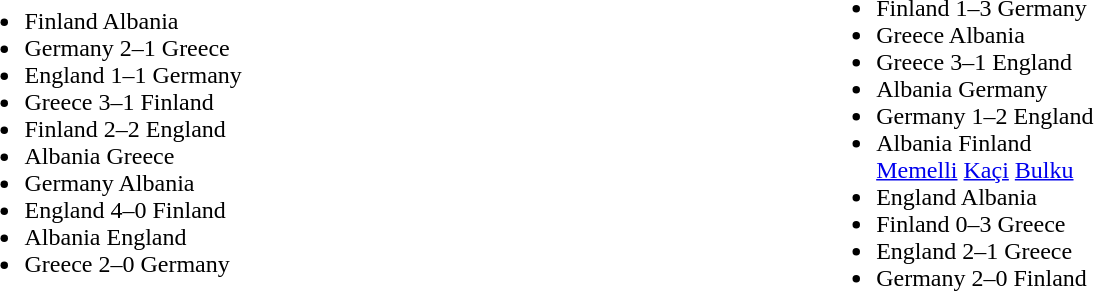<table width=90%>
<tr>
<td valign="middle" align=left width=33%><br><ul><li>Finland       Albania</li><li>Germany      2–1 Greece</li><li>England      1–1 Germany</li><li>Greece       3–1 Finland</li><li>Finland      2–2 England</li><li>Albania       Greece</li><li>Germany       Albania</li><li>England      4–0 Finland</li><li>Albania       England</li><li>Greece       2–0 Germany</li></ul></td>
<td valign="middle" align=left width=33%><br><ul><li>Finland      1–3 Germany</li><li>Greece        Albania</li><li>Greece       3–1 England</li><li>Albania       Germany</li><li>Germany      1–2 England</li><li>Albania       Finland  <br><a href='#'>Memelli</a>  <a href='#'>Kaçi</a>  <a href='#'>Bulku</a> </li><li>England       Albania</li><li>Finland      0–3 Greece</li><li>England      2–1 Greece</li><li>Germany      2–0 Finland</li></ul></td>
</tr>
</table>
